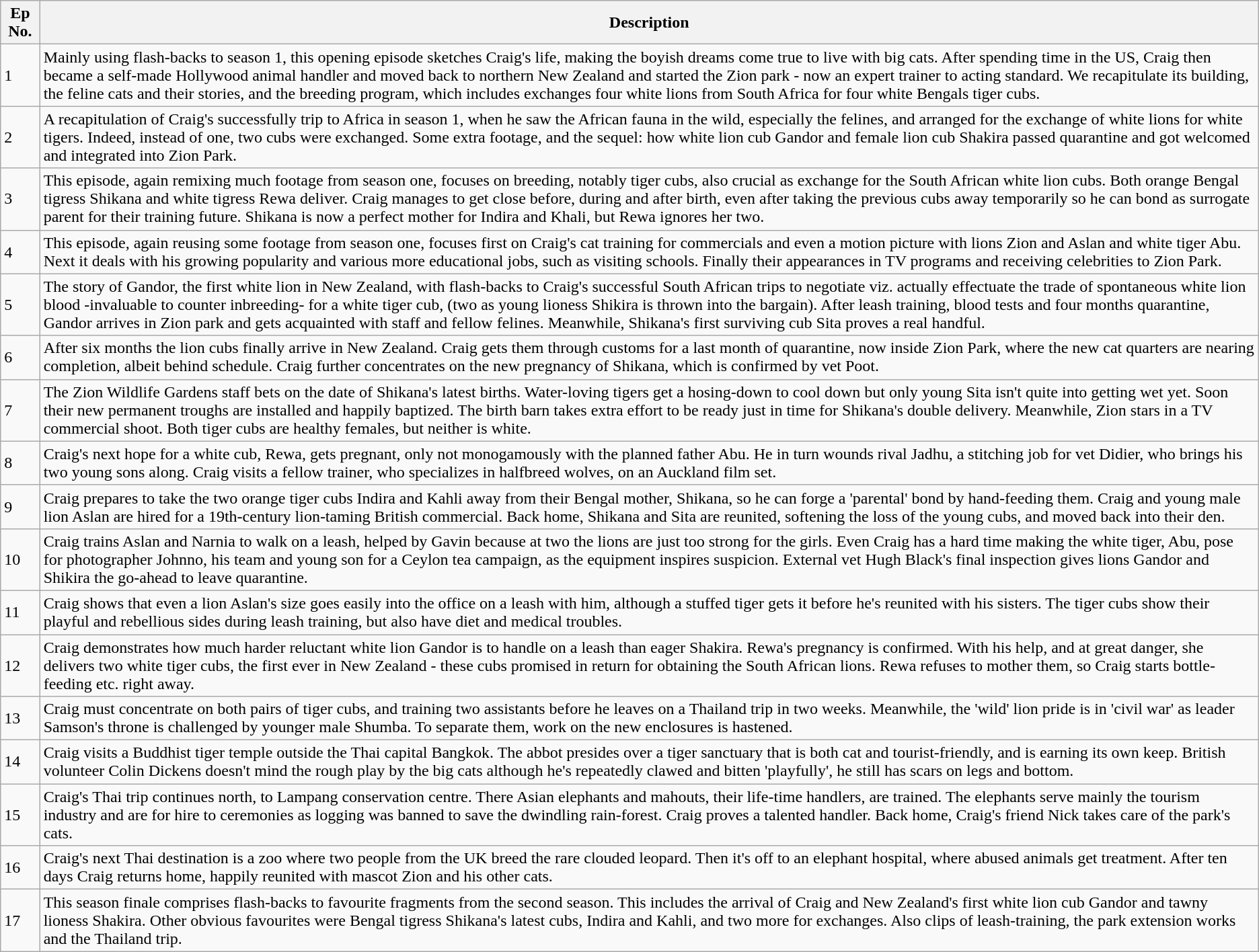<table class="wikitable">
<tr>
<th>Ep No.</th>
<th>Description</th>
</tr>
<tr>
<td>1</td>
<td>Mainly using flash-backs to season 1, this opening episode sketches Craig's life, making the boyish dreams come true to live with big cats. After spending time in the US, Craig then became a self-made Hollywood animal handler and moved back to northern New Zealand and started the Zion park - now an expert trainer to acting standard. We recapitulate its building, the feline cats and their stories, and the breeding program, which includes exchanges four white lions from South Africa for four white Bengals tiger cubs.</td>
</tr>
<tr>
<td>2</td>
<td>A recapitulation of Craig's successfully trip to Africa in season 1, when he saw the African fauna in the wild, especially the felines, and arranged for the exchange of white lions for white tigers. Indeed, instead of one, two cubs were exchanged. Some extra footage, and the sequel: how white lion cub Gandor and female lion cub Shakira passed quarantine and got welcomed and integrated into Zion Park.</td>
</tr>
<tr>
<td>3</td>
<td>This episode, again remixing much footage from season one, focuses on breeding, notably tiger cubs, also crucial as exchange for the South African white lion cubs. Both orange Bengal tigress Shikana and white tigress Rewa deliver. Craig manages to get close before, during and after birth, even after taking the previous cubs away temporarily so he can bond as surrogate parent for their training future. Shikana is now a perfect mother for Indira and Khali, but Rewa ignores her two.</td>
</tr>
<tr>
<td>4</td>
<td>This episode, again reusing some footage from season one, focuses first on Craig's cat training for commercials and even a motion picture with lions Zion and Aslan and white tiger Abu. Next it deals with his growing popularity and various more educational jobs, such as visiting schools. Finally their appearances in TV programs and receiving celebrities to Zion Park.</td>
</tr>
<tr>
<td>5</td>
<td>The story of Gandor, the first white lion in New Zealand, with flash-backs to Craig's successful South African trips to negotiate viz. actually effectuate the trade of spontaneous white lion blood -invaluable to counter inbreeding- for a white tiger cub, (two as young lioness Shikira is thrown into the bargain). After leash training, blood tests and four months quarantine, Gandor arrives in Zion park and gets acquainted with staff and fellow felines. Meanwhile, Shikana's first surviving cub Sita proves a real handful.</td>
</tr>
<tr>
<td>6</td>
<td>After six months the lion cubs finally arrive in New Zealand. Craig gets them through customs for a last month of quarantine, now inside Zion Park, where the new cat quarters are nearing completion, albeit behind schedule. Craig further concentrates on the new pregnancy of Shikana, which is confirmed by vet Poot.</td>
</tr>
<tr>
<td>7</td>
<td>The Zion Wildlife Gardens staff bets on the date of Shikana's latest births. Water-loving tigers get a hosing-down to cool down but only young Sita isn't quite into getting wet yet. Soon their new permanent troughs are installed and happily baptized. The birth barn takes extra effort to be ready just in time for Shikana's double delivery. Meanwhile, Zion stars in a TV commercial shoot. Both tiger cubs are healthy females, but neither is white.</td>
</tr>
<tr>
<td>8</td>
<td>Craig's next hope for a white cub, Rewa, gets pregnant, only not monogamously with the planned father Abu. He in turn wounds rival Jadhu, a stitching job for vet Didier, who brings his two young sons along. Craig visits a fellow trainer, who specializes in halfbreed wolves, on an Auckland film set.</td>
</tr>
<tr>
<td>9</td>
<td>Craig prepares to take the two orange tiger cubs Indira and Kahli away from their Bengal mother, Shikana, so he can forge a 'parental' bond by hand-feeding them. Craig and young male lion Aslan are hired for a 19th-century lion-taming British commercial. Back home, Shikana and Sita are reunited, softening the loss of the young cubs, and moved back into their den.</td>
</tr>
<tr>
<td>10</td>
<td>Craig trains Aslan and Narnia to walk on a leash, helped by Gavin because at two the lions are just too strong for the girls. Even Craig has a hard time making the white tiger, Abu, pose for photographer Johnno, his team and young son for a Ceylon tea campaign, as the equipment inspires suspicion. External vet Hugh Black's final inspection gives lions Gandor and Shikira the go-ahead to leave quarantine.</td>
</tr>
<tr>
<td>11</td>
<td>Craig shows that even a lion Aslan's size goes easily into the office on a leash with him, although a stuffed tiger gets it before he's reunited with his sisters. The tiger cubs show their playful and rebellious sides during leash training, but also have diet and medical troubles.</td>
</tr>
<tr>
<td>12</td>
<td>Craig demonstrates how much harder reluctant white lion Gandor is to handle on a leash than eager Shakira. Rewa's pregnancy is confirmed. With his help, and at great danger, she delivers two white tiger cubs, the first ever in New Zealand - these cubs promised in return for obtaining the South African lions. Rewa refuses to mother them, so Craig starts bottle-feeding etc. right away.</td>
</tr>
<tr>
<td>13</td>
<td>Craig must concentrate on both pairs of tiger cubs, and training two assistants before he leaves on a Thailand trip in two weeks. Meanwhile, the 'wild' lion pride is in 'civil war' as leader Samson's throne is challenged by younger male Shumba. To separate them, work on the new enclosures is hastened.</td>
</tr>
<tr>
<td>14</td>
<td>Craig visits a Buddhist tiger temple outside the Thai capital Bangkok. The abbot presides over a tiger sanctuary that is both cat and tourist-friendly, and is earning its own keep. British volunteer Colin Dickens doesn't mind the rough play by the big cats although he's repeatedly clawed and bitten 'playfully', he still has scars on legs and bottom.</td>
</tr>
<tr>
<td>15</td>
<td>Craig's Thai trip continues north, to Lampang conservation centre. There Asian elephants and mahouts, their life-time handlers, are trained. The elephants serve mainly the tourism industry and are for hire to ceremonies as logging was banned to save the dwindling rain-forest. Craig proves a talented handler. Back home, Craig's friend Nick takes care of the park's cats.</td>
</tr>
<tr>
<td>16</td>
<td>Craig's next Thai destination is a zoo where two people from the UK breed the rare clouded leopard. Then it's off to an elephant hospital, where abused animals get treatment. After ten days Craig returns home, happily reunited with mascot Zion and his other cats.</td>
</tr>
<tr>
<td>17</td>
<td>This season finale comprises flash-backs to favourite fragments from the second season. This includes the arrival of Craig and New Zealand's first white lion cub Gandor and tawny lioness Shakira. Other obvious favourites were Bengal tigress Shikana's latest cubs, Indira and Kahli, and two more for exchanges. Also clips of leash-training, the park extension works and the Thailand trip.</td>
</tr>
</table>
